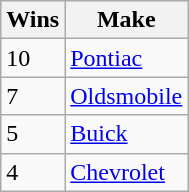<table class="wikitable">
<tr>
<th>Wins</th>
<th>Make</th>
</tr>
<tr>
<td>10</td>
<td><a href='#'>Pontiac</a></td>
</tr>
<tr>
<td>7</td>
<td><a href='#'>Oldsmobile</a></td>
</tr>
<tr>
<td>5</td>
<td><a href='#'>Buick</a></td>
</tr>
<tr>
<td>4</td>
<td><a href='#'>Chevrolet</a></td>
</tr>
</table>
